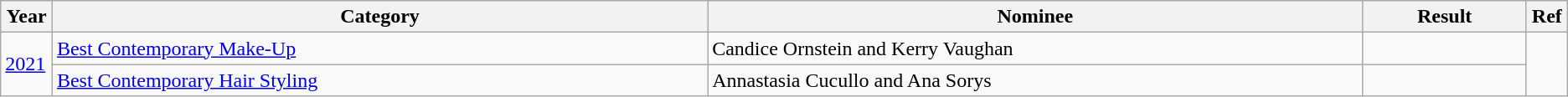<table class="wikitable">
<tr>
<th width="3%">Year</th>
<th width="40%">Category</th>
<th width="40%">Nominee</th>
<th width="10%">Result</th>
<th width="2%">Ref</th>
</tr>
<tr>
<td rowspan="2"><a href='#'>2021</a></td>
<td><a href='#'>Best Contemporary Make-Up</a></td>
<td>Candice Ornstein and Kerry Vaughan</td>
<td></td>
<td rowspan="2"></td>
</tr>
<tr>
<td><a href='#'>Best Contemporary Hair Styling</a></td>
<td>Annastasia Cucullo and Ana Sorys</td>
<td></td>
</tr>
</table>
